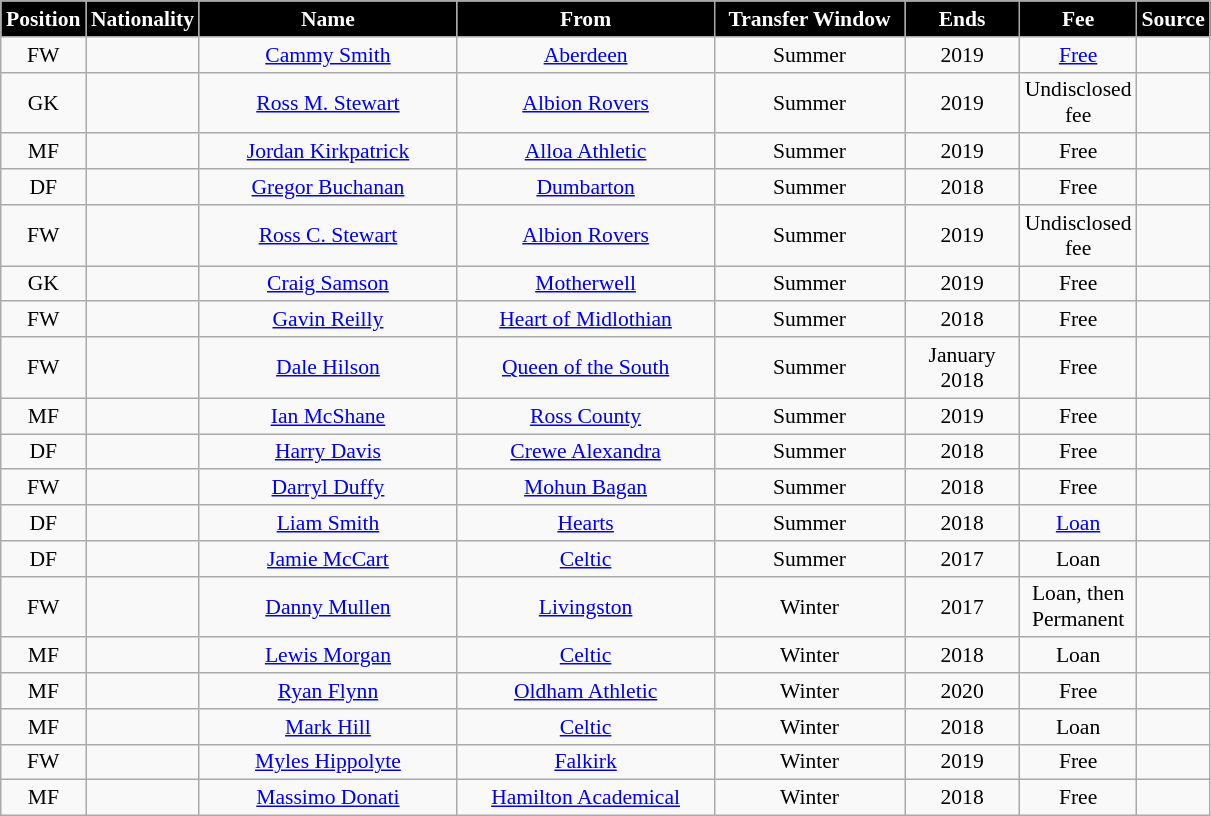<table class="wikitable"  style="text-align:center; font-size:90%; ">
<tr>
<th style="background:#000000; color:white; width:50px;">Position</th>
<th style="background:#000000; color:white; width:50px;">Nationality</th>
<th style="background:#000000; color:white; width:165px;">Name</th>
<th style="background:#000000; color:white; width:165px;">From</th>
<th style="background:#000000; color:white; width:120px;">Transfer Window</th>
<th style="background:#000000; color:white; width:70px;">Ends</th>
<th style="background:#000000; color:white; width:70px;">Fee</th>
<th style="background:#000000; color:white; width:25px;">Source</th>
</tr>
<tr>
<td>FW</td>
<td></td>
<td><a href='#'>Cammy Smith</a></td>
<td><a href='#'>Aberdeen</a></td>
<td>Summer</td>
<td>2019</td>
<td><a href='#'>Free</a></td>
<td></td>
</tr>
<tr>
<td>GK</td>
<td></td>
<td><a href='#'>Ross M. Stewart</a></td>
<td><a href='#'>Albion Rovers</a></td>
<td>Summer</td>
<td>2019</td>
<td>Undisclosed fee</td>
<td></td>
</tr>
<tr>
<td>MF</td>
<td></td>
<td><a href='#'>Jordan Kirkpatrick</a></td>
<td><a href='#'>Alloa Athletic</a></td>
<td>Summer</td>
<td>2019</td>
<td>Free</td>
<td></td>
</tr>
<tr>
<td>DF</td>
<td></td>
<td><a href='#'>Gregor Buchanan</a></td>
<td><a href='#'>Dumbarton</a></td>
<td>Summer</td>
<td>2018</td>
<td>Free</td>
<td></td>
</tr>
<tr>
<td>FW</td>
<td></td>
<td><a href='#'>Ross C. Stewart</a></td>
<td><a href='#'>Albion Rovers</a></td>
<td>Summer</td>
<td>2019</td>
<td>Undisclosed fee</td>
<td></td>
</tr>
<tr>
<td>GK</td>
<td></td>
<td><a href='#'>Craig Samson</a></td>
<td><a href='#'>Motherwell</a></td>
<td>Summer</td>
<td>2019</td>
<td>Free</td>
<td></td>
</tr>
<tr>
<td>FW</td>
<td></td>
<td><a href='#'>Gavin Reilly</a></td>
<td><a href='#'>Heart of Midlothian</a></td>
<td>Summer</td>
<td>2018</td>
<td>Free</td>
<td></td>
</tr>
<tr>
<td>FW</td>
<td></td>
<td><a href='#'>Dale Hilson</a></td>
<td><a href='#'>Queen of the South</a></td>
<td>Summer</td>
<td>January 2018</td>
<td>Free</td>
<td></td>
</tr>
<tr>
<td>MF</td>
<td></td>
<td><a href='#'>Ian McShane</a></td>
<td><a href='#'>Ross County</a></td>
<td>Summer</td>
<td>2019</td>
<td>Free</td>
<td></td>
</tr>
<tr>
<td>DF</td>
<td></td>
<td><a href='#'>Harry Davis</a></td>
<td><a href='#'>Crewe Alexandra</a></td>
<td>Summer</td>
<td>2018</td>
<td>Free</td>
<td></td>
</tr>
<tr>
<td>FW</td>
<td></td>
<td><a href='#'>Darryl Duffy</a></td>
<td><a href='#'>Mohun Bagan</a></td>
<td>Summer</td>
<td>2018</td>
<td>Free</td>
<td></td>
</tr>
<tr>
<td>DF</td>
<td></td>
<td><a href='#'>Liam Smith</a></td>
<td><a href='#'>Hearts</a></td>
<td>Summer</td>
<td>2018</td>
<td><a href='#'>Loan</a></td>
<td></td>
</tr>
<tr>
<td>DF</td>
<td></td>
<td><a href='#'>Jamie McCart</a></td>
<td><a href='#'>Celtic</a></td>
<td>Summer</td>
<td>2017</td>
<td>Loan</td>
<td></td>
</tr>
<tr>
<td>FW</td>
<td></td>
<td><a href='#'>Danny Mullen</a></td>
<td><a href='#'>Livingston</a></td>
<td>Winter</td>
<td>2017</td>
<td>Loan, then Permanent</td>
<td></td>
</tr>
<tr>
<td>MF</td>
<td></td>
<td><a href='#'>Lewis Morgan</a></td>
<td><a href='#'>Celtic</a></td>
<td>Winter</td>
<td>2018</td>
<td>Loan</td>
<td></td>
</tr>
<tr>
<td>MF</td>
<td></td>
<td><a href='#'>Ryan Flynn</a></td>
<td><a href='#'>Oldham Athletic</a></td>
<td>Winter</td>
<td>2020</td>
<td>Free</td>
<td></td>
</tr>
<tr>
<td>MF</td>
<td></td>
<td><a href='#'>Mark Hill</a></td>
<td><a href='#'>Celtic</a></td>
<td>Winter</td>
<td>2018</td>
<td>Loan</td>
<td></td>
</tr>
<tr>
<td>FW</td>
<td></td>
<td><a href='#'>Myles Hippolyte</a></td>
<td><a href='#'>Falkirk</a></td>
<td>Winter</td>
<td>2019</td>
<td>Free</td>
<td></td>
</tr>
<tr>
<td>MF</td>
<td></td>
<td><a href='#'>Massimo Donati</a></td>
<td><a href='#'>Hamilton Academical</a></td>
<td>Winter</td>
<td>2018</td>
<td>Free</td>
<td></td>
</tr>
</table>
